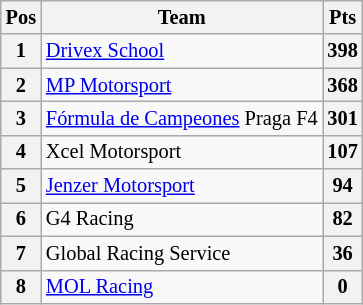<table class="wikitable" style="font-size: 85%">
<tr>
<th>Pos</th>
<th>Team</th>
<th>Pts</th>
</tr>
<tr>
<th>1</th>
<td> <a href='#'>Drivex School</a></td>
<th>398</th>
</tr>
<tr>
<th>2</th>
<td> <a href='#'>MP Motorsport</a></td>
<th>368</th>
</tr>
<tr>
<th>3</th>
<td nowrap> <a href='#'>Fórmula de Campeones</a> Praga F4</td>
<th>301</th>
</tr>
<tr>
<th>4</th>
<td> Xcel Motorsport</td>
<th>107</th>
</tr>
<tr>
<th>5</th>
<td> <a href='#'>Jenzer Motorsport</a></td>
<th>94</th>
</tr>
<tr>
<th>6</th>
<td> G4 Racing</td>
<th>82</th>
</tr>
<tr>
<th>7</th>
<td> Global Racing Service</td>
<th>36</th>
</tr>
<tr>
<th>8</th>
<td> <a href='#'>MOL Racing</a></td>
<th>0</th>
</tr>
</table>
